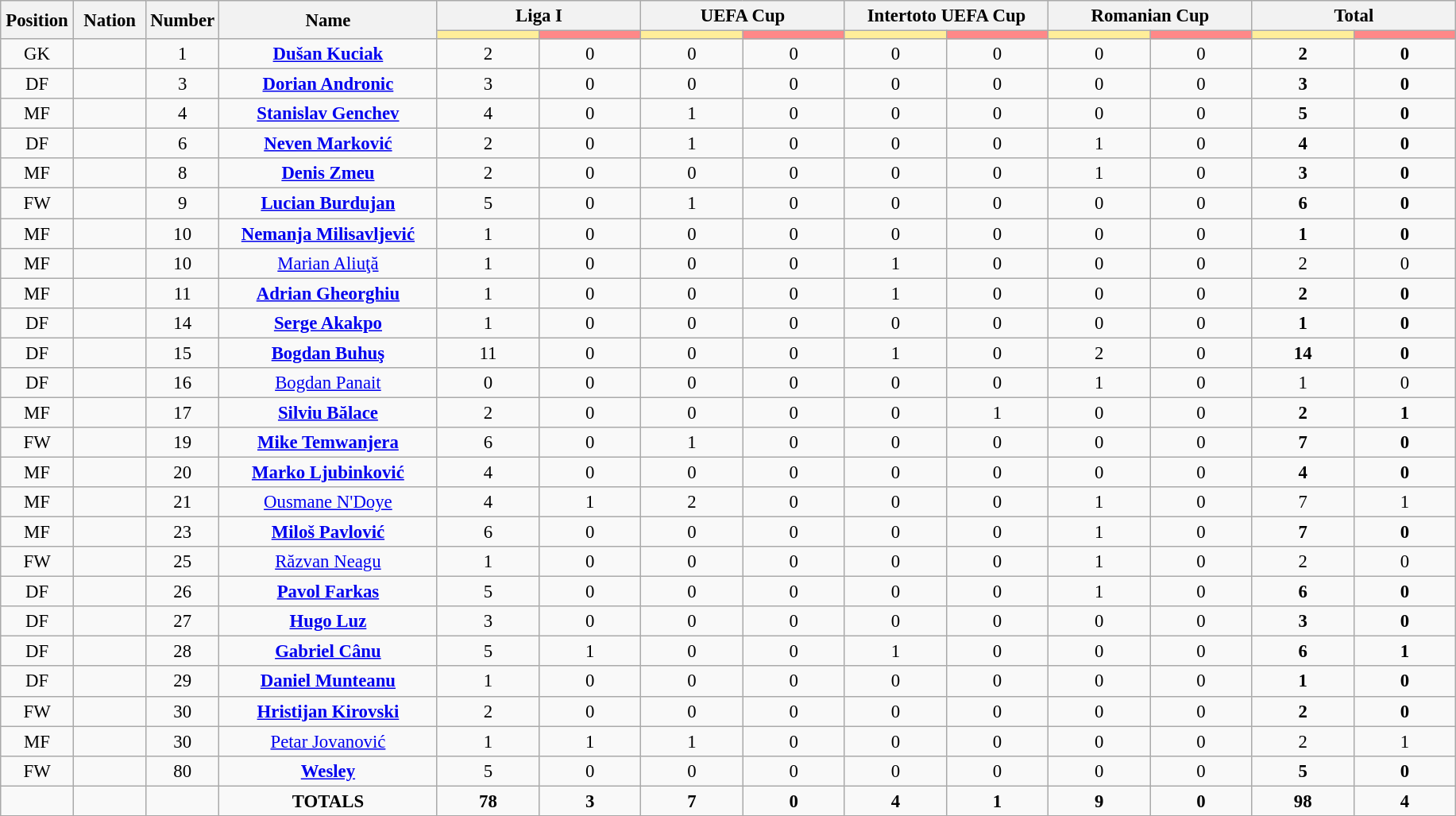<table class="wikitable" style="font-size: 95%; text-align: center;">
<tr>
<th rowspan="2" width="5%">Position</th>
<th rowspan="2" width="5%">Nation</th>
<th rowspan="2" width="5%">Number</th>
<th rowspan="2" width="15%">Name</th>
<th colspan="2">Liga I</th>
<th colspan="2">UEFA Cup</th>
<th colspan="2">Intertoto UEFA Cup</th>
<th colspan="2">Romanian Cup</th>
<th colspan="2">Total</th>
</tr>
<tr>
<th width=60 style="background: #FFEE99"></th>
<th width=60 style="background: #FF8888"></th>
<th width=60 style="background: #FFEE99"></th>
<th width=60 style="background: #FF8888"></th>
<th width=60 style="background: #FFEE99"></th>
<th width=60 style="background: #FF8888"></th>
<th width=60 style="background: #FFEE99"></th>
<th width=60 style="background: #FF8888"></th>
<th width=60 style="background: #FFEE99"></th>
<th width=60 style="background: #FF8888"></th>
</tr>
<tr>
<td>GK</td>
<td></td>
<td>1</td>
<td><strong><a href='#'>Dušan Kuciak</a></strong></td>
<td>2</td>
<td>0</td>
<td>0</td>
<td>0</td>
<td>0</td>
<td>0</td>
<td>0</td>
<td>0</td>
<td><strong>2</strong></td>
<td><strong>0</strong></td>
</tr>
<tr>
<td>DF</td>
<td></td>
<td>3</td>
<td><strong><a href='#'>Dorian Andronic</a></strong></td>
<td>3</td>
<td>0</td>
<td>0</td>
<td>0</td>
<td>0</td>
<td>0</td>
<td>0</td>
<td>0</td>
<td><strong>3</strong></td>
<td><strong>0</strong></td>
</tr>
<tr>
<td>MF</td>
<td></td>
<td>4</td>
<td><strong><a href='#'>Stanislav Genchev</a></strong></td>
<td>4</td>
<td>0</td>
<td>1</td>
<td>0</td>
<td>0</td>
<td>0</td>
<td>0</td>
<td>0</td>
<td><strong>5</strong></td>
<td><strong>0</strong></td>
</tr>
<tr>
<td>DF</td>
<td></td>
<td>6</td>
<td><strong><a href='#'>Neven Marković</a></strong></td>
<td>2</td>
<td>0</td>
<td>1</td>
<td>0</td>
<td>0</td>
<td>0</td>
<td>1</td>
<td>0</td>
<td><strong>4</strong></td>
<td><strong>0</strong></td>
</tr>
<tr>
<td>MF</td>
<td></td>
<td>8</td>
<td><strong><a href='#'>Denis Zmeu</a></strong></td>
<td>2</td>
<td>0</td>
<td>0</td>
<td>0</td>
<td>0</td>
<td>0</td>
<td>1</td>
<td>0</td>
<td><strong>3</strong></td>
<td><strong>0</strong></td>
</tr>
<tr>
<td>FW</td>
<td></td>
<td>9</td>
<td><strong><a href='#'>Lucian Burdujan</a></strong></td>
<td>5</td>
<td>0</td>
<td>1</td>
<td>0</td>
<td>0</td>
<td>0</td>
<td>0</td>
<td>0</td>
<td><strong>6</strong></td>
<td><strong>0</strong></td>
</tr>
<tr>
<td>MF</td>
<td></td>
<td>10</td>
<td><strong><a href='#'>Nemanja Milisavljević</a></strong></td>
<td>1</td>
<td>0</td>
<td>0</td>
<td>0</td>
<td>0</td>
<td>0</td>
<td>0</td>
<td>0</td>
<td><strong>1</strong></td>
<td><strong>0</strong></td>
</tr>
<tr>
<td>MF</td>
<td></td>
<td>10</td>
<td><a href='#'>Marian Aliuţă</a></td>
<td>1</td>
<td>0</td>
<td>0</td>
<td>0</td>
<td>1</td>
<td>0</td>
<td>0</td>
<td>0</td>
<td>2</td>
<td>0</td>
</tr>
<tr>
<td>MF</td>
<td></td>
<td>11</td>
<td><strong><a href='#'>Adrian Gheorghiu</a></strong></td>
<td>1</td>
<td>0</td>
<td>0</td>
<td>0</td>
<td>1</td>
<td>0</td>
<td>0</td>
<td>0</td>
<td><strong>2</strong></td>
<td><strong>0</strong></td>
</tr>
<tr>
<td>DF</td>
<td></td>
<td>14</td>
<td><strong><a href='#'>Serge Akakpo</a></strong></td>
<td>1</td>
<td>0</td>
<td>0</td>
<td>0</td>
<td>0</td>
<td>0</td>
<td>0</td>
<td>0</td>
<td><strong>1</strong></td>
<td><strong>0</strong></td>
</tr>
<tr>
<td>DF</td>
<td></td>
<td>15</td>
<td><strong><a href='#'>Bogdan Buhuş</a></strong></td>
<td>11</td>
<td>0</td>
<td>0</td>
<td>0</td>
<td>1</td>
<td>0</td>
<td>2</td>
<td>0</td>
<td><strong>14</strong></td>
<td><strong>0</strong></td>
</tr>
<tr>
<td>DF</td>
<td></td>
<td>16</td>
<td><a href='#'>Bogdan Panait</a></td>
<td>0</td>
<td>0</td>
<td>0</td>
<td>0</td>
<td>0</td>
<td>0</td>
<td>1</td>
<td>0</td>
<td>1</td>
<td>0</td>
</tr>
<tr>
<td>MF</td>
<td></td>
<td>17</td>
<td><strong><a href='#'>Silviu Bălace</a></strong></td>
<td>2</td>
<td>0</td>
<td>0</td>
<td>0</td>
<td>0</td>
<td>1</td>
<td>0</td>
<td>0</td>
<td><strong>2</strong></td>
<td><strong>1</strong></td>
</tr>
<tr>
<td>FW</td>
<td></td>
<td>19</td>
<td><strong><a href='#'>Mike Temwanjera</a></strong></td>
<td>6</td>
<td>0</td>
<td>1</td>
<td>0</td>
<td>0</td>
<td>0</td>
<td>0</td>
<td>0</td>
<td><strong>7</strong></td>
<td><strong>0</strong></td>
</tr>
<tr>
<td>MF</td>
<td></td>
<td>20</td>
<td><strong><a href='#'>Marko Ljubinković</a></strong></td>
<td>4</td>
<td>0</td>
<td>0</td>
<td>0</td>
<td>0</td>
<td>0</td>
<td>0</td>
<td>0</td>
<td><strong>4</strong></td>
<td><strong>0</strong></td>
</tr>
<tr>
<td>MF</td>
<td></td>
<td>21</td>
<td><a href='#'>Ousmane N'Doye</a></td>
<td>4</td>
<td>1</td>
<td>2</td>
<td>0</td>
<td>0</td>
<td>0</td>
<td>1</td>
<td>0</td>
<td>7</td>
<td>1</td>
</tr>
<tr>
<td>MF</td>
<td></td>
<td>23</td>
<td><strong><a href='#'>Miloš Pavlović</a></strong></td>
<td>6</td>
<td>0</td>
<td>0</td>
<td>0</td>
<td>0</td>
<td>0</td>
<td>1</td>
<td>0</td>
<td><strong>7</strong></td>
<td><strong>0</strong></td>
</tr>
<tr>
<td>FW</td>
<td></td>
<td>25</td>
<td><a href='#'>Răzvan Neagu</a></td>
<td>1</td>
<td>0</td>
<td>0</td>
<td>0</td>
<td>0</td>
<td>0</td>
<td>1</td>
<td>0</td>
<td>2</td>
<td>0</td>
</tr>
<tr>
<td>DF</td>
<td></td>
<td>26</td>
<td><strong><a href='#'>Pavol Farkas</a></strong></td>
<td>5</td>
<td>0</td>
<td>0</td>
<td>0</td>
<td>0</td>
<td>0</td>
<td>1</td>
<td>0</td>
<td><strong>6</strong></td>
<td><strong>0</strong></td>
</tr>
<tr>
<td>DF</td>
<td></td>
<td>27</td>
<td><strong><a href='#'>Hugo Luz</a></strong></td>
<td>3</td>
<td>0</td>
<td>0</td>
<td>0</td>
<td>0</td>
<td>0</td>
<td>0</td>
<td>0</td>
<td><strong>3</strong></td>
<td><strong>0</strong></td>
</tr>
<tr>
<td>DF</td>
<td></td>
<td>28</td>
<td><strong><a href='#'>Gabriel Cânu</a></strong></td>
<td>5</td>
<td>1</td>
<td>0</td>
<td>0</td>
<td>1</td>
<td>0</td>
<td>0</td>
<td>0</td>
<td><strong>6</strong></td>
<td><strong>1</strong></td>
</tr>
<tr>
<td>DF</td>
<td></td>
<td>29</td>
<td><strong><a href='#'>Daniel Munteanu</a></strong></td>
<td>1</td>
<td>0</td>
<td>0</td>
<td>0</td>
<td>0</td>
<td>0</td>
<td>0</td>
<td>0</td>
<td><strong>1</strong></td>
<td><strong>0</strong></td>
</tr>
<tr>
<td>FW</td>
<td></td>
<td>30</td>
<td><strong><a href='#'>Hristijan Kirovski</a></strong></td>
<td>2</td>
<td>0</td>
<td>0</td>
<td>0</td>
<td>0</td>
<td>0</td>
<td>0</td>
<td>0</td>
<td><strong>2</strong></td>
<td><strong>0</strong></td>
</tr>
<tr>
<td>MF</td>
<td></td>
<td>30</td>
<td><a href='#'>Petar Jovanović</a></td>
<td>1</td>
<td>1</td>
<td>1</td>
<td>0</td>
<td>0</td>
<td>0</td>
<td>0</td>
<td>0</td>
<td>2</td>
<td>1</td>
</tr>
<tr>
<td>FW</td>
<td></td>
<td>80</td>
<td><strong><a href='#'>Wesley</a></strong></td>
<td>5</td>
<td>0</td>
<td>0</td>
<td>0</td>
<td>0</td>
<td>0</td>
<td>0</td>
<td>0</td>
<td><strong>5</strong></td>
<td><strong>0</strong></td>
</tr>
<tr>
<td></td>
<td></td>
<td></td>
<td><strong>TOTALS</strong></td>
<td><strong>78</strong></td>
<td><strong>3</strong></td>
<td><strong>7</strong></td>
<td><strong>0</strong></td>
<td><strong>4</strong></td>
<td><strong>1</strong></td>
<td><strong>9</strong></td>
<td><strong>0</strong></td>
<td><strong>98</strong></td>
<td><strong>4</strong></td>
</tr>
<tr>
</tr>
</table>
